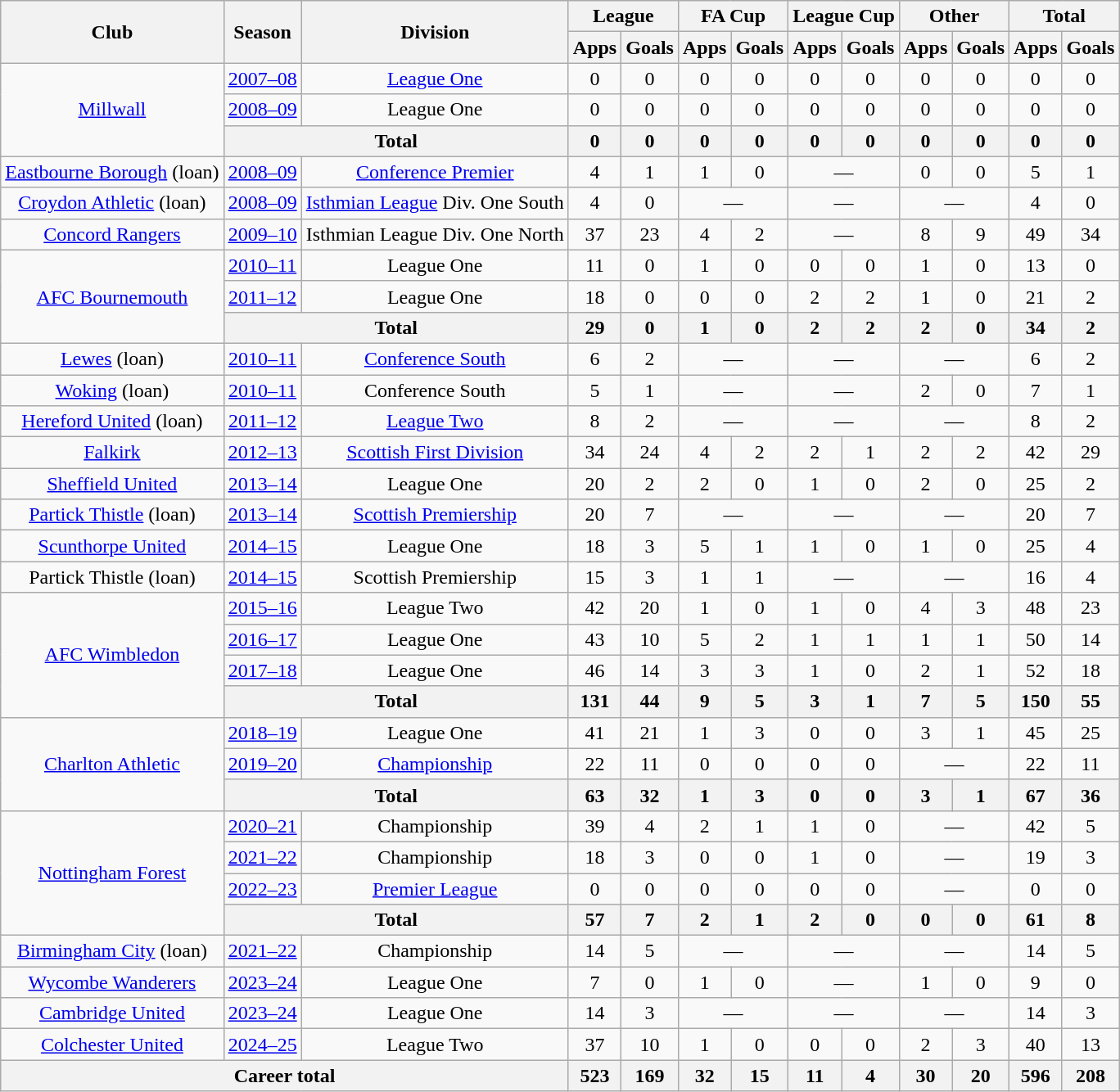<table class="wikitable" style="text-align:center">
<tr>
<th rowspan="2">Club</th>
<th rowspan="2">Season</th>
<th rowspan="2">Division</th>
<th colspan="2">League</th>
<th colspan="2">FA Cup</th>
<th colspan="2">League Cup</th>
<th colspan="2">Other</th>
<th colspan="2">Total</th>
</tr>
<tr>
<th>Apps</th>
<th>Goals</th>
<th>Apps</th>
<th>Goals</th>
<th>Apps</th>
<th>Goals</th>
<th>Apps</th>
<th>Goals</th>
<th>Apps</th>
<th>Goals</th>
</tr>
<tr>
<td rowspan="3"><a href='#'>Millwall</a></td>
<td><a href='#'>2007–08</a></td>
<td><a href='#'>League One</a></td>
<td>0</td>
<td>0</td>
<td>0</td>
<td>0</td>
<td>0</td>
<td>0</td>
<td>0</td>
<td>0</td>
<td>0</td>
<td>0</td>
</tr>
<tr>
<td><a href='#'>2008–09</a></td>
<td>League One</td>
<td>0</td>
<td>0</td>
<td>0</td>
<td>0</td>
<td>0</td>
<td>0</td>
<td>0</td>
<td>0</td>
<td>0</td>
<td>0</td>
</tr>
<tr>
<th colspan="2">Total</th>
<th>0</th>
<th>0</th>
<th>0</th>
<th>0</th>
<th>0</th>
<th>0</th>
<th>0</th>
<th>0</th>
<th>0</th>
<th>0</th>
</tr>
<tr>
<td><a href='#'>Eastbourne Borough</a> (loan)</td>
<td><a href='#'>2008–09</a></td>
<td><a href='#'>Conference Premier</a></td>
<td>4</td>
<td>1</td>
<td>1</td>
<td>0</td>
<td colspan="2">—</td>
<td>0</td>
<td>0</td>
<td>5</td>
<td>1</td>
</tr>
<tr>
<td><a href='#'>Croydon Athletic</a> (loan)</td>
<td><a href='#'>2008–09</a></td>
<td><a href='#'>Isthmian League</a> Div. One South</td>
<td>4</td>
<td>0</td>
<td colspan="2">—</td>
<td colspan="2">—</td>
<td colspan="2">—</td>
<td>4</td>
<td>0</td>
</tr>
<tr>
<td><a href='#'>Concord Rangers</a></td>
<td><a href='#'>2009–10</a></td>
<td>Isthmian League Div. One North</td>
<td>37</td>
<td>23</td>
<td>4</td>
<td>2</td>
<td colspan="2">—</td>
<td>8</td>
<td>9</td>
<td>49</td>
<td>34</td>
</tr>
<tr>
<td rowspan="3"><a href='#'>AFC Bournemouth</a></td>
<td><a href='#'>2010–11</a></td>
<td>League One</td>
<td>11</td>
<td>0</td>
<td>1</td>
<td>0</td>
<td>0</td>
<td>0</td>
<td>1</td>
<td>0</td>
<td>13</td>
<td>0</td>
</tr>
<tr>
<td><a href='#'>2011–12</a></td>
<td>League One</td>
<td>18</td>
<td>0</td>
<td>0</td>
<td>0</td>
<td>2</td>
<td>2</td>
<td>1</td>
<td>0</td>
<td>21</td>
<td>2</td>
</tr>
<tr>
<th colspan="2">Total</th>
<th>29</th>
<th>0</th>
<th>1</th>
<th>0</th>
<th>2</th>
<th>2</th>
<th>2</th>
<th>0</th>
<th>34</th>
<th>2</th>
</tr>
<tr>
<td><a href='#'>Lewes</a> (loan)</td>
<td><a href='#'>2010–11</a></td>
<td><a href='#'>Conference South</a></td>
<td>6</td>
<td>2</td>
<td colspan="2">—</td>
<td colspan="2">—</td>
<td colspan="2">—</td>
<td>6</td>
<td>2</td>
</tr>
<tr>
<td><a href='#'>Woking</a> (loan)</td>
<td><a href='#'>2010–11</a></td>
<td>Conference South</td>
<td>5</td>
<td>1</td>
<td colspan="2">—</td>
<td colspan="2">—</td>
<td>2</td>
<td>0</td>
<td>7</td>
<td>1</td>
</tr>
<tr>
<td><a href='#'>Hereford United</a> (loan)</td>
<td><a href='#'>2011–12</a></td>
<td><a href='#'>League Two</a></td>
<td>8</td>
<td>2</td>
<td colspan="2">—</td>
<td colspan="2">—</td>
<td colspan="2">—</td>
<td>8</td>
<td>2</td>
</tr>
<tr>
<td><a href='#'>Falkirk</a></td>
<td><a href='#'>2012–13</a></td>
<td><a href='#'>Scottish First Division</a></td>
<td>34</td>
<td>24</td>
<td>4</td>
<td>2</td>
<td>2</td>
<td>1</td>
<td>2</td>
<td>2</td>
<td>42</td>
<td>29</td>
</tr>
<tr>
<td><a href='#'>Sheffield United</a></td>
<td><a href='#'>2013–14</a></td>
<td>League One</td>
<td>20</td>
<td>2</td>
<td>2</td>
<td>0</td>
<td>1</td>
<td>0</td>
<td>2</td>
<td>0</td>
<td>25</td>
<td>2</td>
</tr>
<tr>
<td><a href='#'>Partick Thistle</a> (loan)</td>
<td><a href='#'>2013–14</a></td>
<td><a href='#'>Scottish Premiership</a></td>
<td>20</td>
<td>7</td>
<td colspan="2">—</td>
<td colspan="2">—</td>
<td colspan="2">—</td>
<td>20</td>
<td>7</td>
</tr>
<tr>
<td><a href='#'>Scunthorpe United</a></td>
<td><a href='#'>2014–15</a></td>
<td>League One</td>
<td>18</td>
<td>3</td>
<td>5</td>
<td>1</td>
<td>1</td>
<td>0</td>
<td>1</td>
<td>0</td>
<td>25</td>
<td>4</td>
</tr>
<tr>
<td>Partick Thistle (loan)</td>
<td><a href='#'>2014–15</a></td>
<td>Scottish Premiership</td>
<td>15</td>
<td>3</td>
<td>1</td>
<td>1</td>
<td colspan="2">—</td>
<td colspan="2">—</td>
<td>16</td>
<td>4</td>
</tr>
<tr>
<td rowspan="4"><a href='#'>AFC Wimbledon</a></td>
<td><a href='#'>2015–16</a></td>
<td>League Two</td>
<td>42</td>
<td>20</td>
<td>1</td>
<td>0</td>
<td>1</td>
<td>0</td>
<td>4</td>
<td>3</td>
<td>48</td>
<td>23</td>
</tr>
<tr>
<td><a href='#'>2016–17</a></td>
<td>League One</td>
<td>43</td>
<td>10</td>
<td>5</td>
<td>2</td>
<td>1</td>
<td>1</td>
<td>1</td>
<td>1</td>
<td>50</td>
<td>14</td>
</tr>
<tr>
<td><a href='#'>2017–18</a></td>
<td>League One</td>
<td>46</td>
<td>14</td>
<td>3</td>
<td>3</td>
<td>1</td>
<td>0</td>
<td>2</td>
<td>1</td>
<td>52</td>
<td>18</td>
</tr>
<tr>
<th colspan="2">Total</th>
<th>131</th>
<th>44</th>
<th>9</th>
<th>5</th>
<th>3</th>
<th>1</th>
<th>7</th>
<th>5</th>
<th>150</th>
<th>55</th>
</tr>
<tr>
<td rowspan="3"><a href='#'>Charlton Athletic</a></td>
<td><a href='#'>2018–19</a></td>
<td>League One</td>
<td>41</td>
<td>21</td>
<td>1</td>
<td>3</td>
<td>0</td>
<td>0</td>
<td>3</td>
<td>1</td>
<td>45</td>
<td>25</td>
</tr>
<tr>
<td><a href='#'>2019–20</a></td>
<td><a href='#'>Championship</a></td>
<td>22</td>
<td>11</td>
<td>0</td>
<td>0</td>
<td>0</td>
<td>0</td>
<td colspan="2">—</td>
<td>22</td>
<td>11</td>
</tr>
<tr>
<th colspan="2">Total</th>
<th>63</th>
<th>32</th>
<th>1</th>
<th>3</th>
<th>0</th>
<th>0</th>
<th>3</th>
<th>1</th>
<th>67</th>
<th>36</th>
</tr>
<tr>
<td rowspan="4"><a href='#'>Nottingham Forest</a></td>
<td><a href='#'>2020–21</a></td>
<td>Championship</td>
<td>39</td>
<td>4</td>
<td>2</td>
<td>1</td>
<td>1</td>
<td>0</td>
<td colspan="2">—</td>
<td>42</td>
<td>5</td>
</tr>
<tr>
<td><a href='#'>2021–22</a></td>
<td>Championship</td>
<td>18</td>
<td>3</td>
<td>0</td>
<td>0</td>
<td>1</td>
<td>0</td>
<td colspan="2">—</td>
<td>19</td>
<td>3</td>
</tr>
<tr>
<td><a href='#'>2022–23</a></td>
<td><a href='#'>Premier League</a></td>
<td>0</td>
<td>0</td>
<td>0</td>
<td>0</td>
<td>0</td>
<td>0</td>
<td colspan="2">—</td>
<td>0</td>
<td>0</td>
</tr>
<tr>
<th colspan="2">Total</th>
<th>57</th>
<th>7</th>
<th>2</th>
<th>1</th>
<th>2</th>
<th>0</th>
<th>0</th>
<th>0</th>
<th>61</th>
<th>8</th>
</tr>
<tr>
<td><a href='#'>Birmingham City</a> (loan)</td>
<td><a href='#'>2021–22</a></td>
<td>Championship</td>
<td>14</td>
<td>5</td>
<td colspan="2">—</td>
<td colspan="2">—</td>
<td colspan="2">—</td>
<td>14</td>
<td>5</td>
</tr>
<tr>
<td><a href='#'>Wycombe Wanderers</a></td>
<td><a href='#'>2023–24</a></td>
<td>League One</td>
<td>7</td>
<td>0</td>
<td>1</td>
<td>0</td>
<td colspan="2">—</td>
<td>1</td>
<td>0</td>
<td>9</td>
<td>0</td>
</tr>
<tr>
<td><a href='#'>Cambridge United</a></td>
<td><a href='#'>2023–24</a></td>
<td>League One</td>
<td>14</td>
<td>3</td>
<td colspan="2">—</td>
<td colspan="2">—</td>
<td colspan="2">—</td>
<td>14</td>
<td>3</td>
</tr>
<tr>
<td><a href='#'>Colchester United</a></td>
<td><a href='#'>2024–25</a></td>
<td>League Two</td>
<td>37</td>
<td>10</td>
<td>1</td>
<td>0</td>
<td>0</td>
<td>0</td>
<td>2</td>
<td>3</td>
<td>40</td>
<td>13</td>
</tr>
<tr>
<th colspan="3">Career total</th>
<th>523</th>
<th>169</th>
<th>32</th>
<th>15</th>
<th>11</th>
<th>4</th>
<th>30</th>
<th>20</th>
<th>596</th>
<th>208</th>
</tr>
</table>
